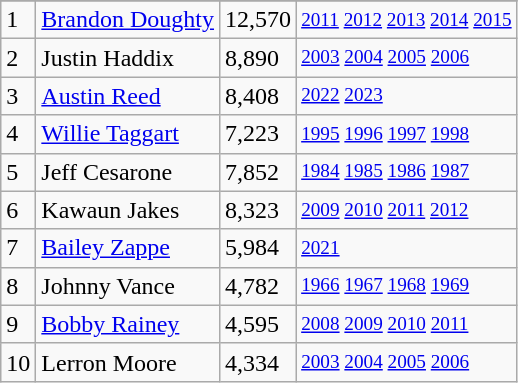<table class="wikitable">
<tr>
</tr>
<tr>
<td>1</td>
<td><a href='#'>Brandon Doughty</a></td>
<td><abbr>12,570</abbr></td>
<td style="font-size:80%;"><a href='#'>2011</a> <a href='#'>2012</a> <a href='#'>2013</a> <a href='#'>2014</a> <a href='#'>2015</a></td>
</tr>
<tr>
<td>2</td>
<td>Justin Haddix</td>
<td><abbr>8,890</abbr></td>
<td style="font-size:80%;"><a href='#'>2003</a> <a href='#'>2004</a> <a href='#'>2005</a> <a href='#'>2006</a></td>
</tr>
<tr>
<td>3</td>
<td><a href='#'>Austin Reed</a></td>
<td><abbr>8,408</abbr></td>
<td style="font-size:80%;"><a href='#'>2022</a> <a href='#'>2023</a></td>
</tr>
<tr>
<td>4</td>
<td><a href='#'>Willie Taggart</a></td>
<td><abbr>7,223</abbr></td>
<td style="font-size:80%;"><a href='#'>1995</a> <a href='#'>1996</a> <a href='#'>1997</a> <a href='#'>1998</a></td>
</tr>
<tr>
<td>5</td>
<td>Jeff Cesarone</td>
<td><abbr>7,852</abbr></td>
<td style="font-size:80%;"><a href='#'>1984</a> <a href='#'>1985</a> <a href='#'>1986</a> <a href='#'>1987</a></td>
</tr>
<tr>
<td>6</td>
<td>Kawaun Jakes</td>
<td><abbr>8,323</abbr></td>
<td style="font-size:80%;"><a href='#'>2009</a> <a href='#'>2010</a> <a href='#'>2011</a> <a href='#'>2012</a></td>
</tr>
<tr>
<td>7</td>
<td><a href='#'>Bailey Zappe</a></td>
<td><abbr>5,984</abbr></td>
<td style="font-size:80%;"><a href='#'>2021</a></td>
</tr>
<tr>
<td>8</td>
<td>Johnny Vance</td>
<td><abbr>4,782</abbr></td>
<td style="font-size:80%;"><a href='#'>1966</a> <a href='#'>1967</a> <a href='#'>1968</a> <a href='#'>1969</a></td>
</tr>
<tr>
<td>9</td>
<td><a href='#'>Bobby Rainey</a></td>
<td><abbr>4,595</abbr></td>
<td style="font-size:80%;"><a href='#'>2008</a> <a href='#'>2009</a> <a href='#'>2010</a> <a href='#'>2011</a></td>
</tr>
<tr>
<td>10</td>
<td>Lerron Moore</td>
<td><abbr>4,334</abbr></td>
<td style="font-size:80%;"><a href='#'>2003</a> <a href='#'>2004</a> <a href='#'>2005</a> <a href='#'>2006</a></td>
</tr>
</table>
